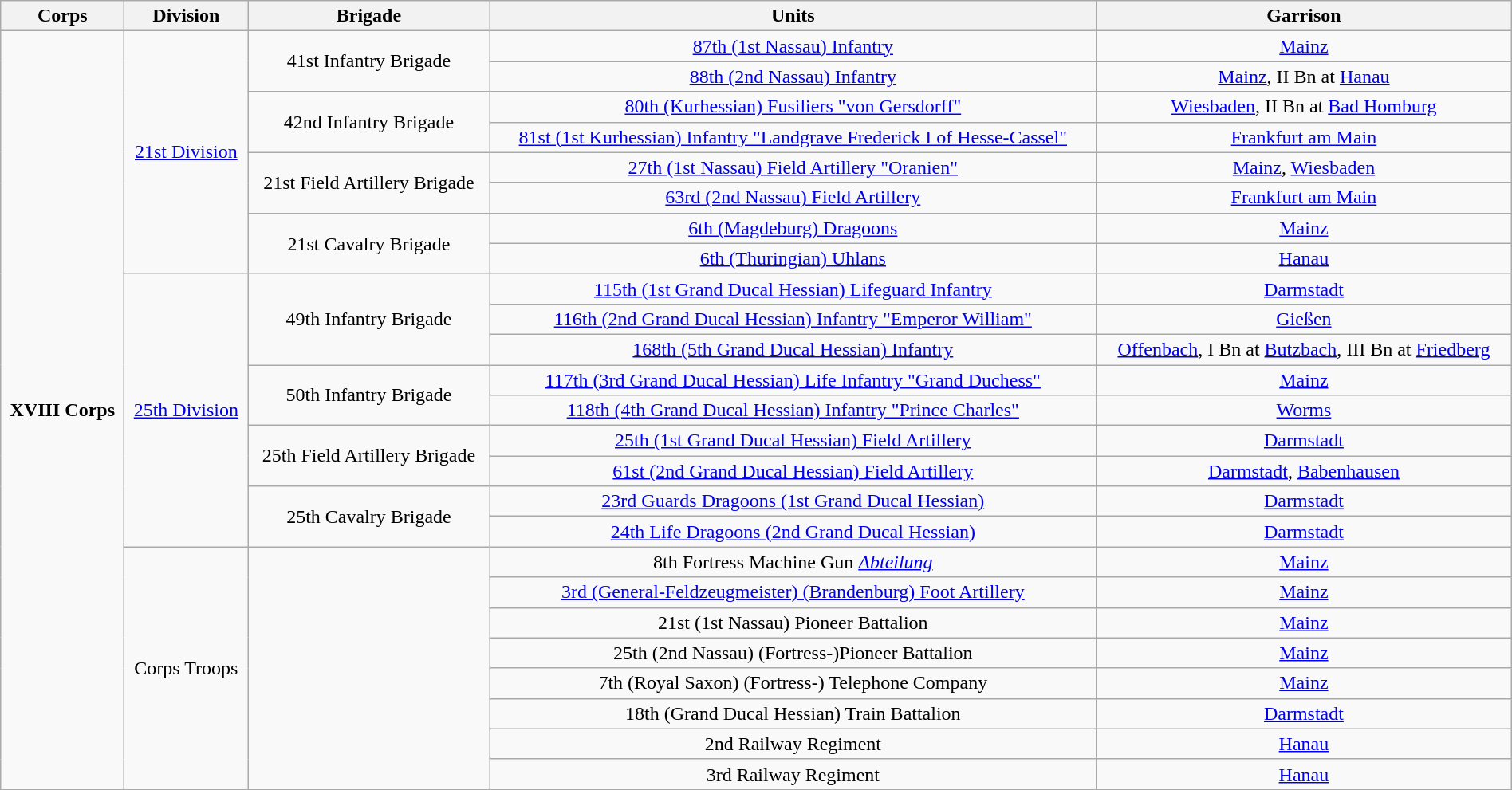<table class="wikitable collapsible collapsed" style="text-align:center; width:100%;">
<tr>
<th>Corps</th>
<th>Division</th>
<th>Brigade</th>
<th>Units</th>
<th>Garrison</th>
</tr>
<tr>
<td ROWSPAN=25><strong>XVIII Corps</strong></td>
<td ROWSPAN=8><a href='#'>21st Division</a></td>
<td ROWSPAN=2>41st Infantry Brigade</td>
<td><a href='#'>87th (1st Nassau) Infantry</a></td>
<td><a href='#'>Mainz</a></td>
</tr>
<tr>
<td><a href='#'>88th (2nd Nassau) Infantry</a></td>
<td><a href='#'>Mainz</a>, II Bn at <a href='#'>Hanau</a></td>
</tr>
<tr>
<td ROWSPAN=2>42nd Infantry Brigade</td>
<td><a href='#'>80th (Kurhessian) Fusiliers "von Gersdorff"</a></td>
<td><a href='#'>Wiesbaden</a>, II Bn at <a href='#'>Bad Homburg</a></td>
</tr>
<tr>
<td><a href='#'>81st (1st Kurhessian) Infantry "Landgrave Frederick I of Hesse-Cassel"</a></td>
<td><a href='#'>Frankfurt am Main</a></td>
</tr>
<tr>
<td ROWSPAN=2>21st Field Artillery Brigade</td>
<td><a href='#'>27th (1st Nassau) Field Artillery "Oranien"</a></td>
<td><a href='#'>Mainz</a>, <a href='#'>Wiesbaden</a></td>
</tr>
<tr>
<td><a href='#'>63rd (2nd Nassau) Field Artillery</a></td>
<td><a href='#'>Frankfurt am Main</a></td>
</tr>
<tr>
<td ROWSPAN=2>21st Cavalry Brigade</td>
<td><a href='#'>6th (Magdeburg) Dragoons</a></td>
<td><a href='#'>Mainz</a></td>
</tr>
<tr>
<td><a href='#'>6th (Thuringian) Uhlans</a></td>
<td><a href='#'>Hanau</a></td>
</tr>
<tr>
<td ROWSPAN=9><a href='#'>25th Division</a></td>
<td ROWSPAN=3>49th Infantry Brigade</td>
<td><a href='#'>115th (1st Grand Ducal Hessian) Lifeguard Infantry</a></td>
<td><a href='#'>Darmstadt</a></td>
</tr>
<tr>
<td><a href='#'>116th (2nd Grand Ducal Hessian) Infantry "Emperor William"</a></td>
<td><a href='#'>Gießen</a></td>
</tr>
<tr>
<td><a href='#'>168th (5th Grand Ducal Hessian) Infantry</a></td>
<td><a href='#'>Offenbach</a>, I Bn at <a href='#'>Butzbach</a>, III Bn at <a href='#'>Friedberg</a></td>
</tr>
<tr>
<td ROWSPAN=2>50th Infantry Brigade</td>
<td><a href='#'>117th (3rd Grand Ducal Hessian) Life Infantry "Grand Duchess"</a></td>
<td><a href='#'>Mainz</a></td>
</tr>
<tr>
<td><a href='#'>118th (4th Grand Ducal Hessian) Infantry "Prince Charles"</a></td>
<td><a href='#'>Worms</a></td>
</tr>
<tr>
<td ROWSPAN=2>25th Field Artillery Brigade</td>
<td><a href='#'>25th (1st Grand Ducal Hessian) Field Artillery</a></td>
<td><a href='#'>Darmstadt</a></td>
</tr>
<tr>
<td><a href='#'>61st (2nd Grand Ducal Hessian) Field Artillery</a></td>
<td><a href='#'>Darmstadt</a>, <a href='#'>Babenhausen</a></td>
</tr>
<tr>
<td ROWSPAN=2>25th Cavalry Brigade</td>
<td><a href='#'>23rd Guards Dragoons (1st Grand Ducal Hessian)</a></td>
<td><a href='#'>Darmstadt</a></td>
</tr>
<tr>
<td><a href='#'>24th Life Dragoons (2nd Grand Ducal Hessian)</a></td>
<td><a href='#'>Darmstadt</a></td>
</tr>
<tr>
<td ROWSPAN=8>Corps Troops</td>
<td ROWSPAN=8></td>
<td>8th Fortress Machine Gun <em><a href='#'>Abteilung</a></em></td>
<td><a href='#'>Mainz</a></td>
</tr>
<tr>
<td><a href='#'>3rd (General-Feldzeugmeister) (Brandenburg) Foot Artillery</a></td>
<td><a href='#'>Mainz</a></td>
</tr>
<tr>
<td>21st (1st Nassau) Pioneer Battalion</td>
<td><a href='#'>Mainz</a></td>
</tr>
<tr>
<td>25th (2nd Nassau) (Fortress-)Pioneer Battalion</td>
<td><a href='#'>Mainz</a></td>
</tr>
<tr>
<td>7th (Royal Saxon) (Fortress-) Telephone Company</td>
<td><a href='#'>Mainz</a></td>
</tr>
<tr>
<td>18th (Grand Ducal Hessian) Train Battalion</td>
<td><a href='#'>Darmstadt</a></td>
</tr>
<tr>
<td>2nd Railway Regiment</td>
<td><a href='#'>Hanau</a></td>
</tr>
<tr>
<td>3rd Railway Regiment</td>
<td><a href='#'>Hanau</a></td>
</tr>
</table>
